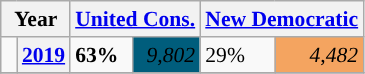<table class="wikitable" style="width:400; font-size:90%; margin-left:1em;">
<tr>
<th colspan="2" scope="col">Year</th>
<th colspan="2" scope="col"><a href='#'>United Cons.</a></th>
<th colspan="2" scope="col"><a href='#'>New Democratic</a></th>
</tr>
<tr>
<td style="width: 0.25em; background-color: "></td>
<th><a href='#'>2019</a></th>
<td><strong>63%</strong></td>
<td style="text-align:right; background:#005D7C;"><em>9,802</em></td>
<td>29%</td>
<td style="text-align:right; background:#F4A460;"><em>4,482</em></td>
</tr>
<tr>
</tr>
</table>
